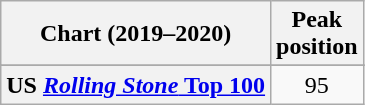<table class="wikitable sortable plainrowheaders">
<tr>
<th scope="col">Chart (2019–2020)</th>
<th scope="col">Peak<br>position</th>
</tr>
<tr>
</tr>
<tr>
</tr>
<tr>
</tr>
<tr>
</tr>
<tr>
</tr>
<tr>
<th scope="row">US <a href='#'><em>Rolling Stone</em> Top 100</a></th>
<td align="center">95</td>
</tr>
</table>
